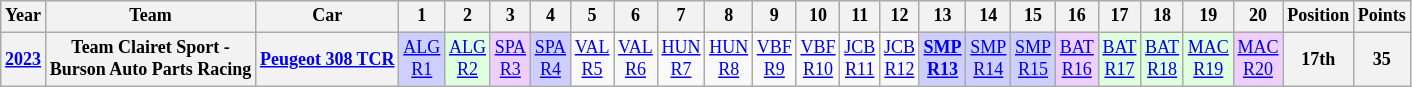<table class="wikitable" style="text-align:center; font-size:75%">
<tr>
<th>Year</th>
<th>Team</th>
<th>Car</th>
<th>1</th>
<th>2</th>
<th>3</th>
<th>4</th>
<th>5</th>
<th>6</th>
<th>7</th>
<th>8</th>
<th>9</th>
<th>10</th>
<th>11</th>
<th>12</th>
<th>13</th>
<th>14</th>
<th>15</th>
<th>16</th>
<th>17</th>
<th>18</th>
<th>19</th>
<th>20</th>
<th>Position</th>
<th>Points</th>
</tr>
<tr>
<th><a href='#'>2023</a></th>
<th>Team Clairet Sport -<br>Burson Auto Parts Racing</th>
<th><a href='#'>Peugeot 308 TCR</a></th>
<td style=background:#cfcfff><a href='#'>ALG<br>R1</a><br></td>
<td style=background:#dfffdf><a href='#'>ALG<br>R2</a><br></td>
<td style=background:#efcfff><a href='#'>SPA<br>R3</a><br></td>
<td style=background:#cfcfff><a href='#'>SPA<br>R4</a><br></td>
<td><a href='#'>VAL<br>R5</a></td>
<td><a href='#'>VAL<br>R6</a></td>
<td><a href='#'>HUN<br>R7</a></td>
<td><a href='#'>HUN<br>R8</a></td>
<td><a href='#'>VBF<br>R9</a></td>
<td><a href='#'>VBF<br>R10</a></td>
<td><a href='#'>JCB<br>R11</a></td>
<td><a href='#'>JCB<br>R12</a></td>
<td style=background:#cfcfff><strong><a href='#'>SMP<br>R13</a><br></strong></td>
<td style=background:#cfcfff><a href='#'>SMP<br>R14</a><br></td>
<td style=background:#cfcfff><a href='#'>SMP<br>R15</a><br></td>
<td style=background:#efcfff><a href='#'>BAT<br>R16</a><br></td>
<td style=background:#dfffdf><a href='#'>BAT<br>R17</a><br></td>
<td style=background:#dfffdf><a href='#'>BAT<br>R18</a><br></td>
<td style=background:#dfffdf><a href='#'>MAC<br>R19</a><br></td>
<td style=background:#efcfff><a href='#'>MAC<br>R20</a><br></td>
<th>17th</th>
<th>35</th>
</tr>
</table>
